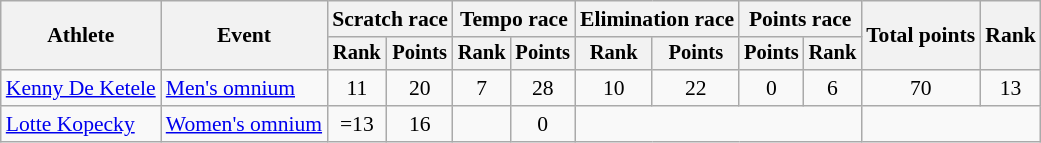<table class="wikitable" style="font-size:90%">
<tr>
<th rowspan="2">Athlete</th>
<th rowspan="2">Event</th>
<th colspan=2>Scratch race</th>
<th colspan="2">Tempo race</th>
<th colspan=2>Elimination race</th>
<th colspan=2>Points race</th>
<th rowspan=2>Total points</th>
<th rowspan=2>Rank</th>
</tr>
<tr style="font-size:95%">
<th>Rank</th>
<th>Points</th>
<th>Rank</th>
<th>Points</th>
<th>Rank</th>
<th>Points</th>
<th>Points</th>
<th>Rank</th>
</tr>
<tr align=center>
<td align=left><a href='#'>Kenny De Ketele</a></td>
<td align=left><a href='#'>Men's omnium</a></td>
<td>11</td>
<td>20</td>
<td>7</td>
<td>28</td>
<td>10</td>
<td>22</td>
<td>0</td>
<td>6</td>
<td>70</td>
<td>13</td>
</tr>
<tr align=center>
<td align=left><a href='#'>Lotte Kopecky</a></td>
<td align=left><a href='#'>Women's omnium</a></td>
<td>=13</td>
<td>16</td>
<td></td>
<td>0</td>
<td colspan=4></td>
<td colspan=2></td>
</tr>
</table>
